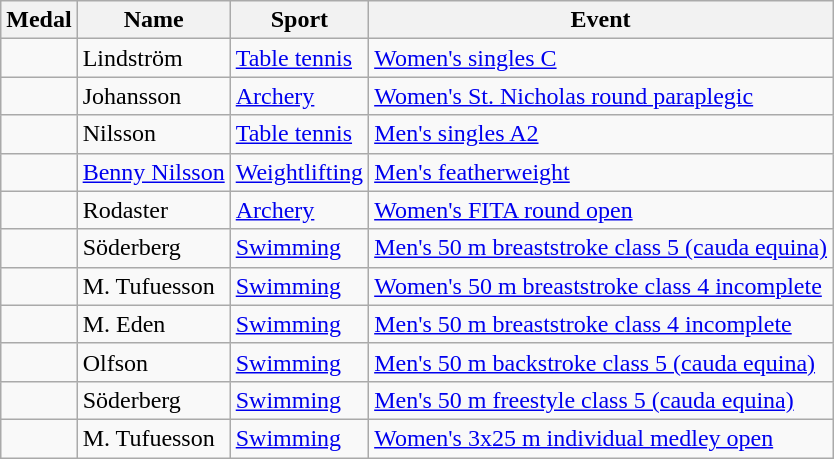<table class="wikitable sortable" style="font-size:100%">
<tr>
<th>Medal</th>
<th>Name</th>
<th>Sport</th>
<th>Event</th>
</tr>
<tr>
<td></td>
<td>Lindström</td>
<td><a href='#'>Table tennis</a></td>
<td><a href='#'>Women's singles C</a></td>
</tr>
<tr>
<td></td>
<td>Johansson</td>
<td><a href='#'>Archery</a></td>
<td><a href='#'>Women's St. Nicholas round paraplegic</a></td>
</tr>
<tr>
<td></td>
<td>Nilsson</td>
<td><a href='#'>Table tennis</a></td>
<td><a href='#'>Men's singles A2</a></td>
</tr>
<tr>
<td></td>
<td><a href='#'>Benny Nilsson</a></td>
<td><a href='#'>Weightlifting</a></td>
<td><a href='#'>Men's featherweight</a></td>
</tr>
<tr>
<td></td>
<td>Rodaster</td>
<td><a href='#'>Archery</a></td>
<td><a href='#'>Women's FITA round open</a></td>
</tr>
<tr>
<td></td>
<td>Söderberg</td>
<td><a href='#'>Swimming</a></td>
<td><a href='#'>Men's 50 m breaststroke class 5 (cauda equina)</a></td>
</tr>
<tr>
<td></td>
<td>M. Tufuesson</td>
<td><a href='#'>Swimming</a></td>
<td><a href='#'>Women's 50 m breaststroke class 4 incomplete</a></td>
</tr>
<tr>
<td></td>
<td>M. Eden</td>
<td><a href='#'>Swimming</a></td>
<td><a href='#'>Men's 50 m breaststroke class 4 incomplete</a></td>
</tr>
<tr>
<td></td>
<td>Olfson</td>
<td><a href='#'>Swimming</a></td>
<td><a href='#'>Men's 50 m backstroke class 5 (cauda equina)</a></td>
</tr>
<tr>
<td></td>
<td>Söderberg</td>
<td><a href='#'>Swimming</a></td>
<td><a href='#'>Men's 50 m freestyle class 5 (cauda equina)</a></td>
</tr>
<tr>
<td></td>
<td>M. Tufuesson</td>
<td><a href='#'>Swimming</a></td>
<td><a href='#'>Women's 3x25 m individual medley open</a></td>
</tr>
</table>
